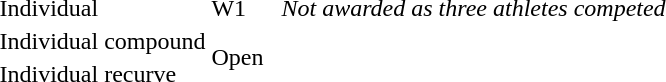<table>
<tr>
<td>Individual<br></td>
<td>W1</td>
<td></td>
<td></td>
<td><em>Not awarded as three athletes competed</em></td>
</tr>
<tr>
<td>Individual compound<br></td>
<td rowspan=2>Open</td>
<td></td>
<td></td>
<td></td>
</tr>
<tr>
<td>Individual recurve<br></td>
<td></td>
<td></td>
<td></td>
</tr>
</table>
